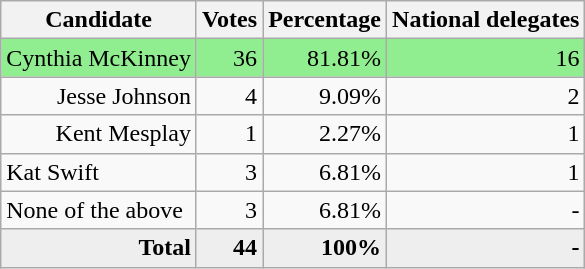<table class="wikitable" style=" text-align:right;">
<tr>
<th>Candidate</th>
<th>Votes</th>
<th>Percentage</th>
<th>National delegates</th>
</tr>
<tr style="background:lightgreen;">
<td>Cynthia McKinney</td>
<td>36</td>
<td>81.81%</td>
<td>16</td>
</tr>
<tr>
<td>Jesse Johnson</td>
<td>4</td>
<td>9.09%</td>
<td>2</td>
</tr>
<tr>
<td>Kent Mesplay</td>
<td>1</td>
<td>2.27%</td>
<td>1</td>
</tr>
<tr>
<td style="text-align:left;">Kat Swift</td>
<td>3</td>
<td>6.81%</td>
<td>1</td>
</tr>
<tr>
<td style="text-align:left;">None of the above</td>
<td>3</td>
<td>6.81%</td>
<td>-</td>
</tr>
<tr style="background:#eee;">
<td style="margin-right:0.50px"><strong>Total</strong></td>
<td style="margin-right:0.50px"><strong>44</strong></td>
<td style="margin-right:0.50px"><strong>100%</strong></td>
<td style="margin-right:0.50px"><strong>-</strong></td>
</tr>
</table>
